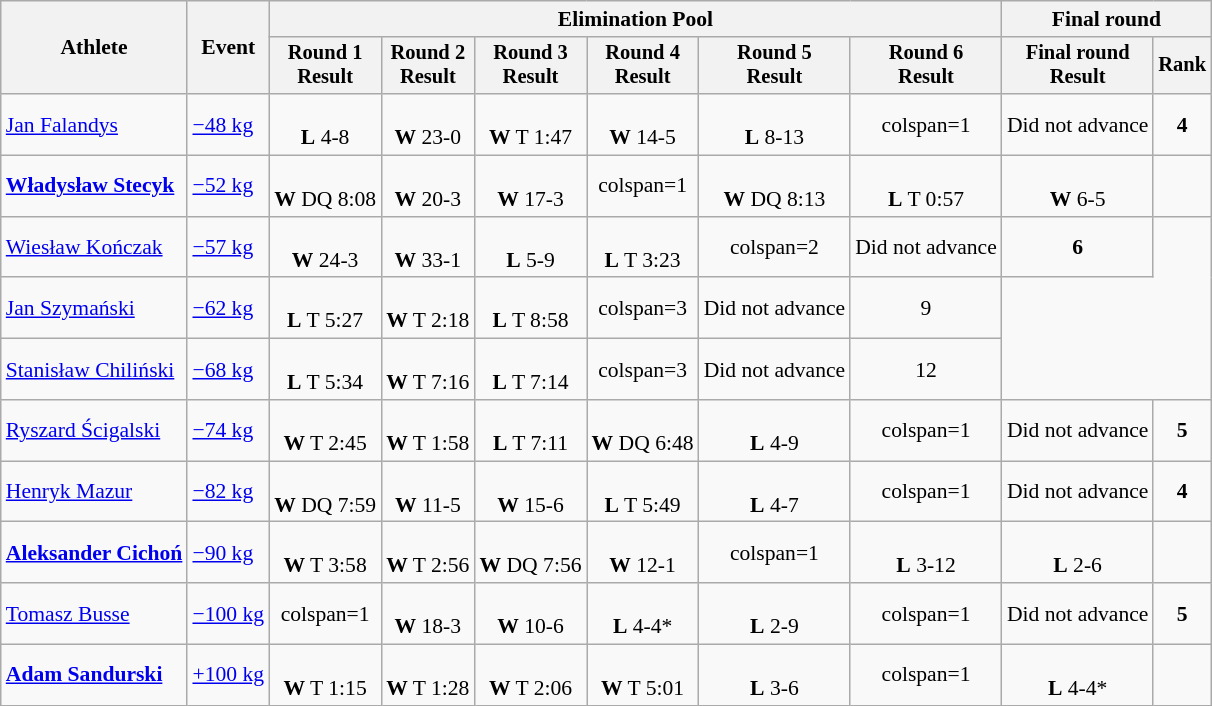<table class="wikitable" style="font-size:90%">
<tr>
<th rowspan="2">Athlete</th>
<th rowspan="2">Event</th>
<th colspan=6>Elimination Pool</th>
<th colspan=2>Final round</th>
</tr>
<tr style="font-size: 95%">
<th>Round 1<br>Result</th>
<th>Round 2<br>Result</th>
<th>Round 3<br>Result</th>
<th>Round 4<br>Result</th>
<th>Round 5<br>Result</th>
<th>Round 6<br>Result</th>
<th>Final round<br>Result</th>
<th>Rank</th>
</tr>
<tr align=center>
<td align=left><a href='#'>Jan Falandys</a></td>
<td align=left><a href='#'>−48 kg</a></td>
<td><br><strong>L</strong> 4-8</td>
<td><br><strong>W</strong> 23-0</td>
<td><br><strong>W</strong> T 1:47</td>
<td><br><strong>W</strong> 14-5</td>
<td><br><strong>L</strong> 8-13</td>
<td>colspan=1 </td>
<td>Did not advance</td>
<td><strong>4</strong></td>
</tr>
<tr align=center>
<td align=left><strong><a href='#'>Władysław Stecyk</a></strong></td>
<td align=left><a href='#'>−52 kg</a></td>
<td><br><strong>W</strong> DQ 8:08</td>
<td><br><strong>W</strong> 20-3</td>
<td><br><strong>W</strong> 17-3</td>
<td>colspan=1 </td>
<td><br><strong>W</strong> DQ 8:13</td>
<td><br><strong>L</strong> T 0:57</td>
<td><br><strong>W</strong> 6-5</td>
<td></td>
</tr>
<tr align=center>
<td align=left><a href='#'>Wiesław Kończak</a></td>
<td align=left><a href='#'>−57 kg</a></td>
<td><br><strong>W</strong> 24-3</td>
<td><br><strong>W</strong> 33-1</td>
<td><br><strong>L</strong> 5-9</td>
<td><br><strong>L</strong> T 3:23</td>
<td>colspan=2 </td>
<td>Did not advance</td>
<td><strong>6</strong></td>
</tr>
<tr align=center>
<td align=left><a href='#'>Jan Szymański</a></td>
<td align=left><a href='#'>−62 kg</a></td>
<td><br><strong>L</strong> T 5:27</td>
<td><br><strong>W</strong> T 2:18</td>
<td><br><strong>L</strong> T 8:58</td>
<td>colspan=3 </td>
<td>Did not advance</td>
<td>9</td>
</tr>
<tr align=center>
<td align=left><a href='#'>Stanisław Chiliński</a></td>
<td align=left><a href='#'>−68 kg</a></td>
<td><br><strong>L</strong> T 5:34</td>
<td><br><strong>W</strong> T 7:16</td>
<td><br><strong>L</strong> T 7:14</td>
<td>colspan=3 </td>
<td>Did not advance</td>
<td>12</td>
</tr>
<tr align=center>
<td align=left><a href='#'>Ryszard Ścigalski</a></td>
<td align=left><a href='#'>−74 kg</a></td>
<td><br><strong>W</strong> T 2:45</td>
<td><br><strong>W</strong> T 1:58</td>
<td><br><strong>L</strong> T 7:11</td>
<td><br><strong>W</strong> DQ 6:48</td>
<td><br><strong>L</strong> 4-9</td>
<td>colspan=1 </td>
<td>Did not advance</td>
<td><strong>5</strong></td>
</tr>
<tr align=center>
<td align=left><a href='#'>Henryk Mazur</a></td>
<td align=left><a href='#'>−82 kg</a></td>
<td><br><strong>W</strong> DQ 7:59</td>
<td><br><strong>W</strong> 11-5</td>
<td><br><strong>W</strong> 15-6</td>
<td><br><strong>L</strong> T 5:49</td>
<td><br><strong>L</strong> 4-7</td>
<td>colspan=1 </td>
<td>Did not advance</td>
<td><strong>4</strong></td>
</tr>
<tr align=center>
<td align=left><strong><a href='#'>Aleksander Cichoń</a></strong></td>
<td align=left><a href='#'>−90 kg</a></td>
<td><br><strong>W</strong> T 3:58</td>
<td><br><strong>W</strong> T 2:56</td>
<td><br><strong>W</strong> DQ 7:56</td>
<td><br><strong>W</strong> 12-1</td>
<td>colspan=1 </td>
<td><br><strong>L</strong> 3-12</td>
<td><br><strong>L</strong> 2-6</td>
<td></td>
</tr>
<tr align=center>
<td align=left><a href='#'>Tomasz Busse</a></td>
<td align=left><a href='#'>−100 kg</a></td>
<td>colspan=1 </td>
<td><br><strong>W</strong> 18-3</td>
<td><br><strong>W</strong> 10-6</td>
<td><br><strong>L</strong> 4-4*</td>
<td><br><strong>L</strong> 2-9</td>
<td>colspan=1 </td>
<td>Did not advance</td>
<td><strong>5</strong></td>
</tr>
<tr align=center>
<td align=left><strong><a href='#'>Adam Sandurski</a></strong></td>
<td align=left><a href='#'>+100 kg</a></td>
<td><br><strong>W</strong> T 1:15</td>
<td><br><strong>W</strong> T 1:28</td>
<td><br><strong>W</strong> T 2:06</td>
<td><br><strong>W</strong> T 5:01</td>
<td><br><strong>L</strong> 3-6</td>
<td>colspan=1 </td>
<td><br><strong>L</strong> 4-4*</td>
<td></td>
</tr>
</table>
